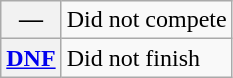<table class="wikitable">
<tr>
<th scope="row">—</th>
<td>Did not compete</td>
</tr>
<tr>
<th scope="row"><a href='#'>DNF</a></th>
<td>Did not finish</td>
</tr>
</table>
